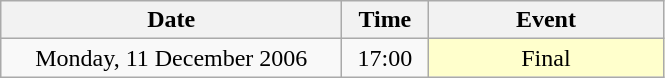<table class = "wikitable" style="text-align:center;">
<tr>
<th width=220>Date</th>
<th width=50>Time</th>
<th width=150>Event</th>
</tr>
<tr>
<td>Monday, 11 December 2006</td>
<td>17:00</td>
<td bgcolor=ffffcc>Final</td>
</tr>
</table>
